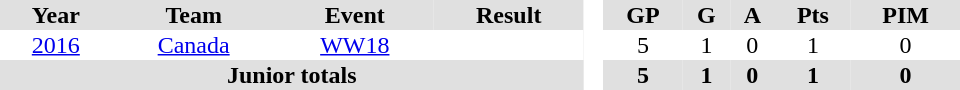<table border="0" cellpadding="1" cellspacing="0" style="text-align:center; width:40em">
<tr ALIGN="centre" bgcolor="#e0e0e0">
<th>Year</th>
<th>Team</th>
<th>Event</th>
<th>Result</th>
<th rowspan="99" bgcolor="#ffffff"> </th>
<th>GP</th>
<th>G</th>
<th>A</th>
<th>Pts</th>
<th>PIM</th>
</tr>
<tr>
<td><a href='#'>2016</a></td>
<td><a href='#'>Canada</a></td>
<td><a href='#'>WW18</a></td>
<td></td>
<td>5</td>
<td>1</td>
<td>0</td>
<td>1</td>
<td>0</td>
</tr>
<tr ALIGN="centre" bgcolor="#e0e0e0">
<th colspan=4>Junior totals</th>
<th>5</th>
<th>1</th>
<th>0</th>
<th>1</th>
<th>0</th>
</tr>
</table>
